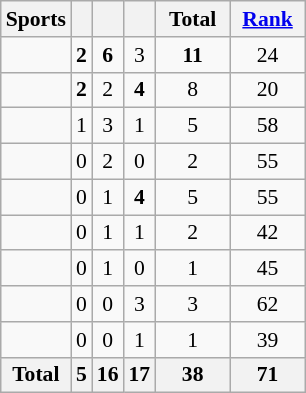<table class="wikitable" style="text-align:center; font-size:90%">
<tr>
<th>Sports</th>
<th width:3em; font-weight:bold;"></th>
<th width:3em; font-weight:bold;"></th>
<th width:3em; font-weight:bold;"></th>
<th style="width:3em; font-weight:bold;">Total</th>
<th style="width:3em; font-weight:bold;"><a href='#'>Rank</a></th>
</tr>
<tr>
<td align=left></td>
<td><strong>2</strong></td>
<td><strong>6</strong></td>
<td>3</td>
<td><strong>11</strong></td>
<td>24</td>
</tr>
<tr>
<td align=left></td>
<td><strong>2</strong></td>
<td>2</td>
<td><strong>4</strong></td>
<td>8</td>
<td>20</td>
</tr>
<tr>
<td align=left></td>
<td>1</td>
<td>3</td>
<td>1</td>
<td>5</td>
<td>58</td>
</tr>
<tr>
<td align=left></td>
<td>0</td>
<td>2</td>
<td>0</td>
<td>2</td>
<td>55</td>
</tr>
<tr>
<td align=left></td>
<td>0</td>
<td>1</td>
<td><strong>4</strong></td>
<td>5</td>
<td>55</td>
</tr>
<tr>
<td align=left></td>
<td>0</td>
<td>1</td>
<td>1</td>
<td>2</td>
<td>42</td>
</tr>
<tr>
<td align=left></td>
<td>0</td>
<td>1</td>
<td>0</td>
<td>1</td>
<td>45</td>
</tr>
<tr>
<td align=left></td>
<td>0</td>
<td>0</td>
<td>3</td>
<td>3</td>
<td>62</td>
</tr>
<tr>
<td align=left></td>
<td>0</td>
<td>0</td>
<td>1</td>
<td>1</td>
<td>39</td>
</tr>
<tr class="sortbottom">
<th>Total</th>
<th>5</th>
<th>16</th>
<th>17</th>
<th>38</th>
<th bgcolor=ffdab9>71</th>
</tr>
</table>
